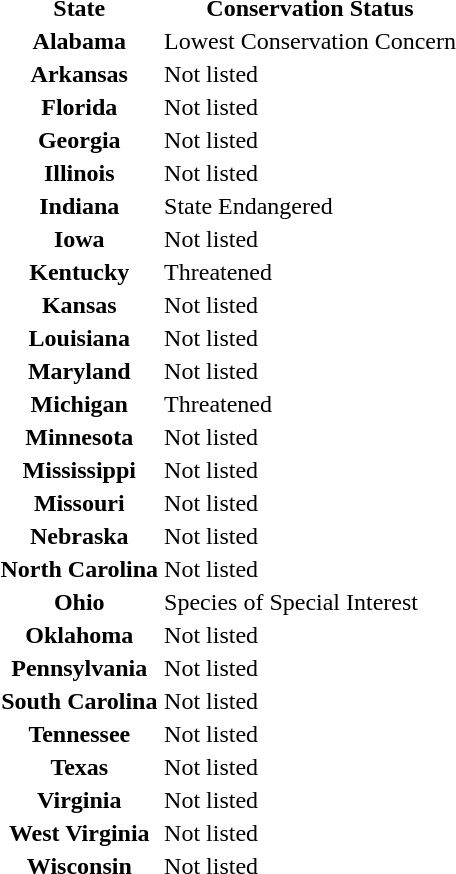<table>
<tr>
<th>State</th>
<th>Conservation Status</th>
</tr>
<tr>
<th>Alabama</th>
<td>Lowest Conservation Concern</td>
</tr>
<tr>
<th>Arkansas</th>
<td>Not listed</td>
</tr>
<tr>
<th>Florida</th>
<td>Not listed</td>
</tr>
<tr>
<th>Georgia</th>
<td>Not listed</td>
</tr>
<tr>
<th>Illinois</th>
<td>Not listed</td>
</tr>
<tr>
<th>Indiana</th>
<td>State Endangered</td>
</tr>
<tr>
<th>Iowa</th>
<td>Not listed</td>
</tr>
<tr>
<th>Kentucky</th>
<td>Threatened</td>
</tr>
<tr>
<th>Kansas</th>
<td>Not listed</td>
</tr>
<tr>
<th>Louisiana</th>
<td>Not listed</td>
</tr>
<tr>
<th>Maryland</th>
<td>Not listed</td>
</tr>
<tr>
<th>Michigan</th>
<td>Threatened</td>
</tr>
<tr>
<th>Minnesota</th>
<td>Not listed</td>
</tr>
<tr>
<th>Mississippi</th>
<td>Not listed</td>
</tr>
<tr>
<th>Missouri</th>
<td>Not listed</td>
</tr>
<tr>
<th>Nebraska</th>
<td>Not listed</td>
</tr>
<tr>
<th>North Carolina</th>
<td>Not listed</td>
</tr>
<tr>
<th>Ohio</th>
<td>Species of Special Interest</td>
</tr>
<tr>
<th>Oklahoma</th>
<td>Not listed</td>
</tr>
<tr>
<th>Pennsylvania</th>
<td>Not listed</td>
</tr>
<tr>
<th>South Carolina</th>
<td>Not listed</td>
</tr>
<tr>
<th>Tennessee</th>
<td>Not listed</td>
</tr>
<tr>
<th>Texas</th>
<td>Not listed</td>
</tr>
<tr>
<th>Virginia</th>
<td>Not listed</td>
</tr>
<tr>
<th>West Virginia</th>
<td>Not listed</td>
</tr>
<tr>
<th>Wisconsin</th>
<td>Not listed</td>
</tr>
</table>
